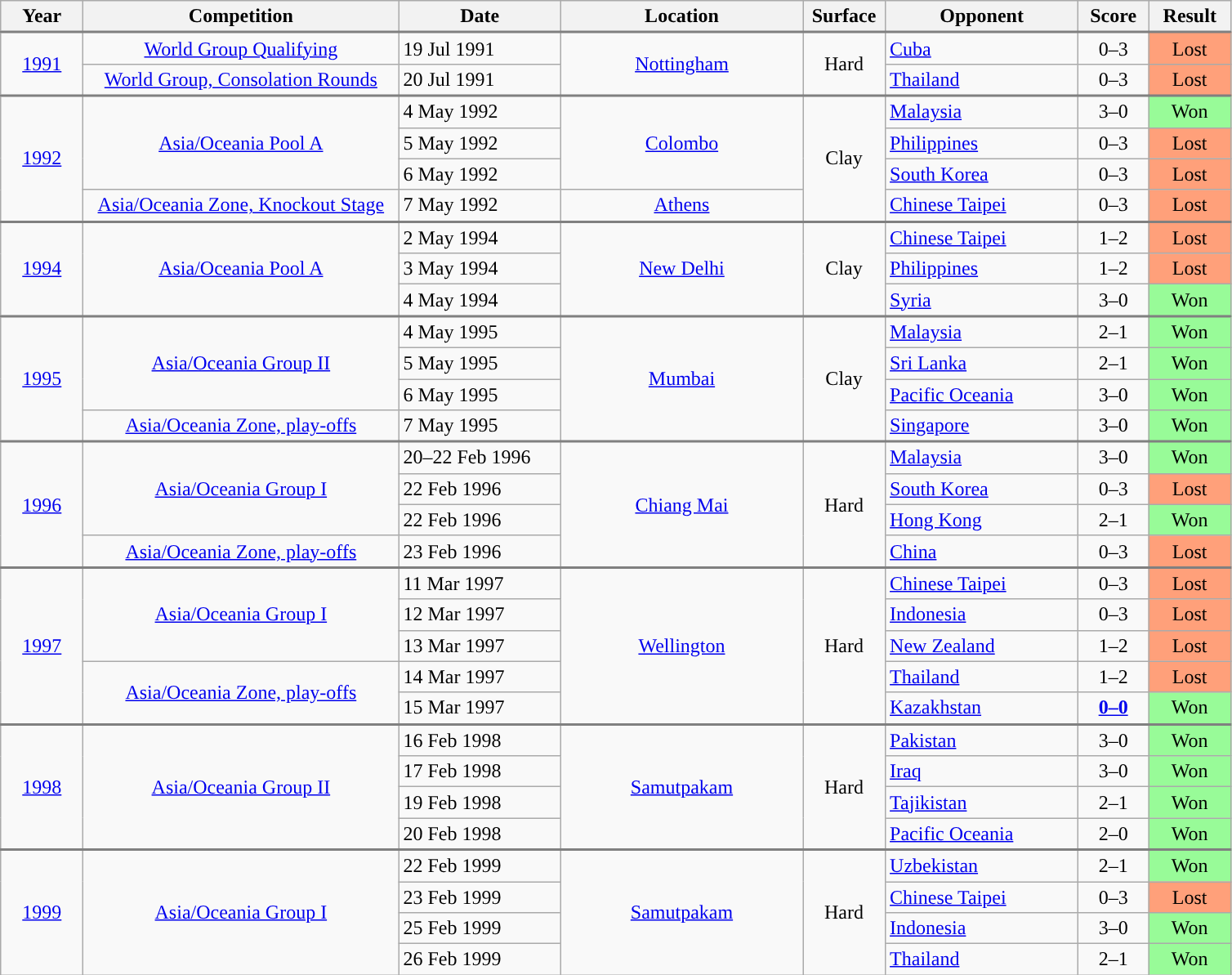<table class="wikitable collapsible collapsed">
<tr>
<th width="60">Year</th>
<th width="250">Competition</th>
<th width="125">Date</th>
<th width="190">Location</th>
<th width="60">Surface</th>
<th width="150">Opponent</th>
<th width="50">Score</th>
<th width="60">Result</th>
</tr>
<tr style="border-top:2px solid gray;">
<td align="center" rowspan="2"><a href='#'>1991</a></td>
<td align="center" rowspan="1"><a href='#'>World Group Qualifying</a></td>
<td>19 Jul 1991</td>
<td align="center" rowspan="2"> <a href='#'>Nottingham</a></td>
<td align="center" rowspan="2">Hard</td>
<td> <a href='#'>Cuba</a></td>
<td align="center">0–3</td>
<td align="center" bgcolor="FFA07A">Lost</td>
</tr>
<tr>
<td align="center" rowspan="1"><a href='#'>World Group, Consolation Rounds</a></td>
<td>20 Jul 1991</td>
<td> <a href='#'>Thailand</a></td>
<td align="center">0–3</td>
<td align="center" bgcolor="FFA07A">Lost</td>
</tr>
<tr style="border-top:2px solid gray;">
<td align="center" rowspan="4"><a href='#'>1992</a></td>
<td align="center" rowspan="3"><a href='#'>Asia/Oceania Pool A</a></td>
<td>4 May 1992</td>
<td align="center" rowspan="3"> <a href='#'>Colombo</a></td>
<td align="center" rowspan="4">Clay</td>
<td> <a href='#'>Malaysia</a></td>
<td align="center">3–0</td>
<td align="center" bgcolor="98FB98">Won</td>
</tr>
<tr>
<td>5 May 1992</td>
<td> <a href='#'>Philippines</a></td>
<td align="center">0–3</td>
<td align="center" bgcolor="FFA07A">Lost</td>
</tr>
<tr>
<td>6 May 1992</td>
<td> <a href='#'>South Korea</a></td>
<td align="center">0–3</td>
<td align="center" bgcolor="FFA07A">Lost</td>
</tr>
<tr>
<td align="center" rowspan="1"><a href='#'>Asia/Oceania Zone, Knockout Stage</a></td>
<td>7 May 1992</td>
<td align="center" rowspan="1"> <a href='#'>Athens</a></td>
<td> <a href='#'>Chinese Taipei</a></td>
<td align="center">0–3</td>
<td align="center" bgcolor="FFA07A">Lost</td>
</tr>
<tr style="border-top:2px solid gray;">
<td align="center" rowspan="3"><a href='#'>1994</a></td>
<td align="center" rowspan="3"><a href='#'>Asia/Oceania Pool A</a></td>
<td>2 May 1994</td>
<td align="center" rowspan="3"> <a href='#'>New Delhi</a></td>
<td align="center" rowspan="3">Clay</td>
<td> <a href='#'>Chinese Taipei</a></td>
<td align="center">1–2</td>
<td align="center" bgcolor="FFA07A">Lost</td>
</tr>
<tr>
<td>3 May 1994</td>
<td> <a href='#'>Philippines</a></td>
<td align="center">1–2</td>
<td align="center" bgcolor="FFA07A">Lost</td>
</tr>
<tr>
<td>4 May 1994</td>
<td> <a href='#'>Syria</a></td>
<td align="center">3–0</td>
<td align="center" bgcolor="98FB98">Won</td>
</tr>
<tr style="border-top:2px solid gray;">
<td align="center" rowspan="4"><a href='#'>1995</a></td>
<td align="center" rowspan="3"><a href='#'>Asia/Oceania Group II</a></td>
<td>4 May 1995</td>
<td align="center" rowspan="4"> <a href='#'>Mumbai</a></td>
<td align="center" rowspan="4">Clay</td>
<td> <a href='#'>Malaysia</a></td>
<td align="center">2–1</td>
<td align="center" bgcolor="98FB98">Won</td>
</tr>
<tr>
<td>5 May 1995</td>
<td> <a href='#'>Sri Lanka</a></td>
<td align="center">2–1</td>
<td align="center" bgcolor="98FB98">Won</td>
</tr>
<tr>
<td>6 May 1995</td>
<td> <a href='#'>Pacific Oceania</a></td>
<td align="center">3–0</td>
<td align="center" bgcolor="98FB98">Won</td>
</tr>
<tr>
<td align="center" rowspan="1"><a href='#'>Asia/Oceania Zone, play-offs</a></td>
<td>7 May 1995</td>
<td> <a href='#'>Singapore</a></td>
<td align="center">3–0</td>
<td align="center" bgcolor="98FB98">Won</td>
</tr>
<tr style="border-top:2px solid gray;">
<td align="center" rowspan="4"><a href='#'>1996</a></td>
<td align="center" rowspan="3"><a href='#'>Asia/Oceania Group I</a></td>
<td>20–22 Feb 1996</td>
<td align="center" rowspan="4"> <a href='#'>Chiang Mai</a></td>
<td align="center" rowspan="4">Hard</td>
<td> <a href='#'>Malaysia</a></td>
<td align="center">3–0</td>
<td align="center" bgcolor="98FB98">Won</td>
</tr>
<tr>
<td>22 Feb 1996</td>
<td> <a href='#'>South Korea</a></td>
<td align="center">0–3</td>
<td align="center" bgcolor="FFA07A">Lost</td>
</tr>
<tr>
<td>22 Feb 1996</td>
<td> <a href='#'>Hong Kong</a></td>
<td align="center">2–1</td>
<td align="center" bgcolor="98FB98">Won</td>
</tr>
<tr>
<td align="center" rowspan="1"><a href='#'>Asia/Oceania Zone, play-offs</a></td>
<td>23 Feb 1996</td>
<td> <a href='#'>China</a></td>
<td align="center">0–3</td>
<td align="center" bgcolor="FFA07A">Lost</td>
</tr>
<tr style="border-top:2px solid gray;">
<td align="center" rowspan="5"><a href='#'>1997</a></td>
<td align="center" rowspan="3"><a href='#'>Asia/Oceania Group I</a></td>
<td>11 Mar 1997</td>
<td align="center" rowspan="5"> <a href='#'>Wellington</a></td>
<td align="center" rowspan="5">Hard</td>
<td> <a href='#'>Chinese Taipei</a></td>
<td align="center">0–3</td>
<td align="center" bgcolor="FFA07A">Lost</td>
</tr>
<tr>
<td>12 Mar 1997</td>
<td> <a href='#'>Indonesia</a></td>
<td align="center">0–3</td>
<td align="center" bgcolor="FFA07A">Lost</td>
</tr>
<tr>
<td>13 Mar 1997</td>
<td> <a href='#'>New Zealand</a></td>
<td align="center">1–2</td>
<td align="center" bgcolor="FFA07A">Lost</td>
</tr>
<tr>
<td align="center" rowspan="2"><a href='#'>Asia/Oceania Zone, play-offs</a></td>
<td>14 Mar 1997</td>
<td> <a href='#'>Thailand</a></td>
<td align="center">1–2</td>
<td align="center" bgcolor="FFA07A">Lost</td>
</tr>
<tr>
<td>15 Mar 1997</td>
<td> <a href='#'>Kazakhstan</a></td>
<td align="center"><strong><a href='#'>0–0</a></strong></td>
<td align="center" bgcolor="98FB98">Won</td>
</tr>
<tr style="border-top:2px solid gray;">
<td align="center" rowspan="4"><a href='#'>1998</a></td>
<td align="center" rowspan="4"><a href='#'>Asia/Oceania Group II</a></td>
<td>16 Feb 1998</td>
<td align="center" rowspan="4"> <a href='#'>Samutpakam</a></td>
<td align="center" rowspan="4">Hard</td>
<td> <a href='#'>Pakistan</a></td>
<td align="center">3–0</td>
<td align="center" bgcolor="98FB98">Won</td>
</tr>
<tr>
<td>17 Feb 1998</td>
<td> <a href='#'>Iraq</a></td>
<td align="center">3–0</td>
<td align="center" bgcolor="98FB98">Won</td>
</tr>
<tr>
<td>19 Feb 1998</td>
<td> <a href='#'>Tajikistan</a></td>
<td align="center">2–1</td>
<td align="center" bgcolor="98FB98">Won</td>
</tr>
<tr>
<td>20 Feb 1998</td>
<td> <a href='#'>Pacific Oceania</a></td>
<td align="center">2–0</td>
<td align="center" bgcolor="98FB98">Won</td>
</tr>
<tr style="border-top:2px solid gray;">
<td align="center" rowspan="4"><a href='#'>1999</a></td>
<td align="center" rowspan="4"><a href='#'>Asia/Oceania Group I</a></td>
<td>22 Feb 1999</td>
<td align="center" rowspan="4"> <a href='#'>Samutpakam</a></td>
<td align="center" rowspan="4">Hard</td>
<td> <a href='#'>Uzbekistan</a></td>
<td align="center">2–1</td>
<td align="center" bgcolor="98FB98">Won</td>
</tr>
<tr>
<td>23 Feb 1999</td>
<td> <a href='#'>Chinese Taipei</a></td>
<td align="center">0–3</td>
<td align="center" bgcolor="FFA07A">Lost</td>
</tr>
<tr>
<td>25 Feb 1999</td>
<td> <a href='#'>Indonesia</a></td>
<td align="center">3–0</td>
<td align="center" bgcolor="98FB98">Won</td>
</tr>
<tr>
<td>26 Feb 1999</td>
<td> <a href='#'>Thailand</a></td>
<td align="center">2–1</td>
<td align="center" bgcolor="98FB98">Won</td>
</tr>
</table>
